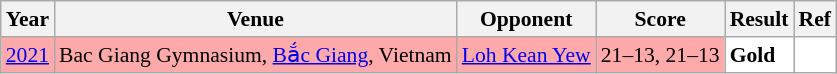<table class="sortable wikitable" style="font-size: 90%;">
<tr>
<th>Year</th>
<th>Venue</th>
<th>Opponent</th>
<th>Score</th>
<th>Result</th>
<th>Ref</th>
</tr>
<tr style="background:#FFAAAA">
<td align="center"><a href='#'>2021</a></td>
<td align="left">Bac Giang Gymnasium, <a href='#'>Bắc Giang</a>, Vietnam</td>
<td align="left"> <a href='#'>Loh Kean Yew</a></td>
<td align="left">21–13, 21–13</td>
<td style="text-align:left; background:white"> <strong>Gold</strong></td>
<td style="text-align:center; background:white"></td>
</tr>
</table>
